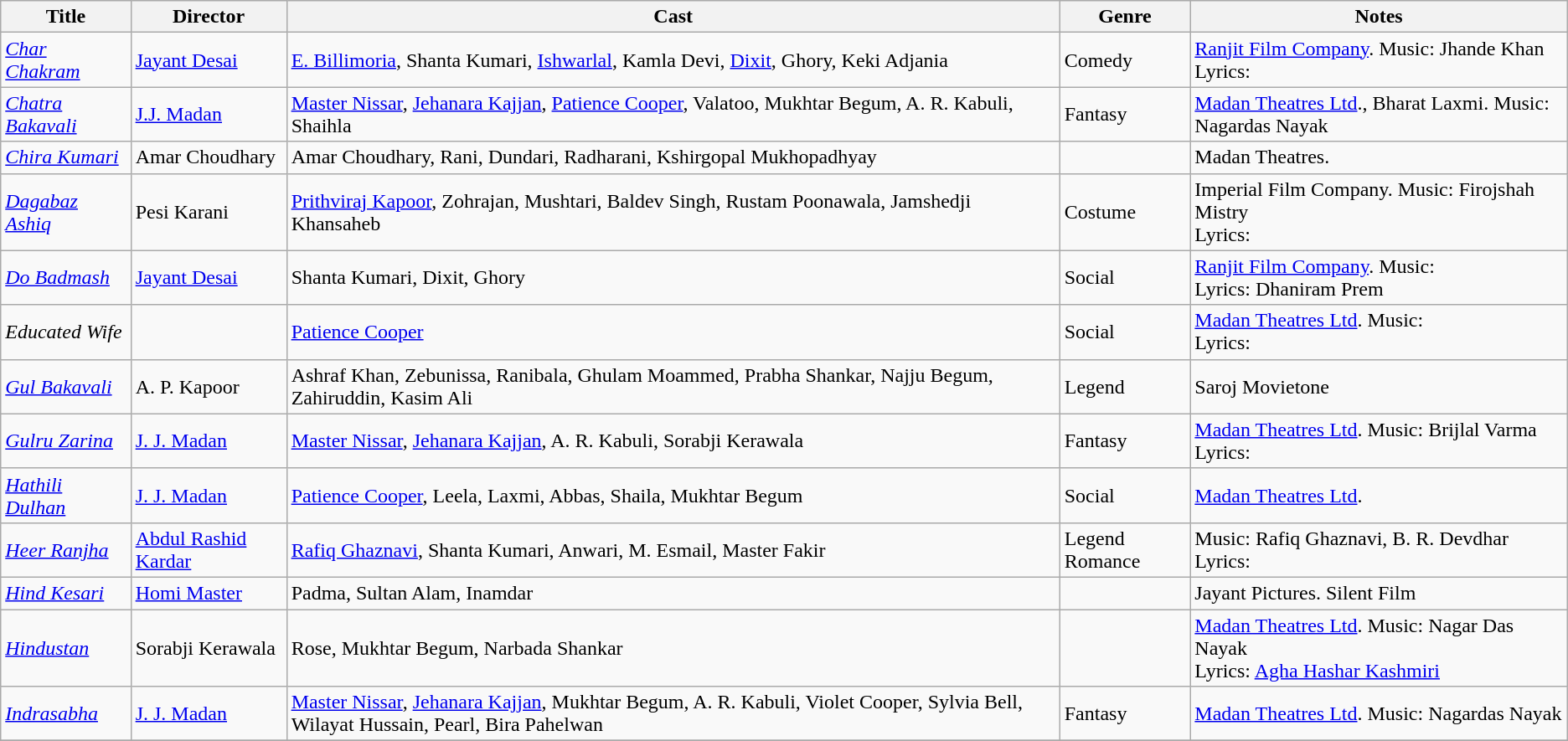<table class="wikitable">
<tr>
<th>Title</th>
<th>Director</th>
<th>Cast</th>
<th>Genre</th>
<th>Notes</th>
</tr>
<tr>
<td><em><a href='#'>Char Chakram</a></em></td>
<td><a href='#'>Jayant Desai</a></td>
<td><a href='#'>E. Billimoria</a>, Shanta Kumari, <a href='#'>Ishwarlal</a>, Kamla Devi,  <a href='#'>Dixit</a>, Ghory, Keki Adjania</td>
<td>Comedy</td>
<td><a href='#'>Ranjit Film Company</a>. Music: Jhande Khan<br>Lyrics:</td>
</tr>
<tr>
<td><em><a href='#'>Chatra Bakavali</a></em></td>
<td><a href='#'>J.J. Madan</a></td>
<td><a href='#'>Master Nissar</a>, <a href='#'>Jehanara Kajjan</a>, <a href='#'>Patience Cooper</a>, Valatoo, Mukhtar Begum, A. R. Kabuli, Shaihla</td>
<td>Fantasy</td>
<td><a href='#'>Madan Theatres Ltd</a>., Bharat Laxmi.  Music: Nagardas Nayak</td>
</tr>
<tr>
<td><em><a href='#'>Chira Kumari</a></em></td>
<td>Amar Choudhary</td>
<td>Amar Choudhary, Rani, Dundari, Radharani, Kshirgopal Mukhopadhyay</td>
<td></td>
<td>Madan Theatres.</td>
</tr>
<tr>
<td><em><a href='#'>Dagabaz Ashiq</a></em></td>
<td>Pesi Karani</td>
<td><a href='#'>Prithviraj Kapoor</a>, Zohrajan, Mushtari, Baldev Singh, Rustam Poonawala,  Jamshedji Khansaheb</td>
<td>Costume</td>
<td>Imperial Film Company. Music: Firojshah Mistry<br>Lyrics:</td>
</tr>
<tr>
<td><em><a href='#'>Do Badmash</a></em></td>
<td><a href='#'>Jayant Desai</a></td>
<td>Shanta Kumari, Dixit, Ghory</td>
<td>Social</td>
<td><a href='#'>Ranjit Film Company</a>. Music: <br>Lyrics: Dhaniram Prem</td>
</tr>
<tr>
<td><em>Educated Wife</em></td>
<td></td>
<td><a href='#'>Patience Cooper</a></td>
<td>Social</td>
<td><a href='#'>Madan Theatres Ltd</a>. Music: <br>Lyrics:</td>
</tr>
<tr>
<td><em><a href='#'>Gul Bakavali</a></em></td>
<td>A. P. Kapoor</td>
<td>Ashraf Khan,  Zebunissa, Ranibala, Ghulam Moammed, Prabha Shankar, Najju Begum, Zahiruddin, Kasim Ali</td>
<td>Legend</td>
<td>Saroj Movietone</td>
</tr>
<tr>
<td><em><a href='#'>Gulru Zarina</a></em></td>
<td><a href='#'>J. J. Madan</a></td>
<td><a href='#'>Master Nissar</a>, <a href='#'>Jehanara Kajjan</a>, A. R. Kabuli, Sorabji Kerawala</td>
<td>Fantasy</td>
<td><a href='#'>Madan Theatres Ltd</a>. Music: Brijlal Varma<br>Lyrics:</td>
</tr>
<tr>
<td><em><a href='#'>Hathili Dulhan</a></em></td>
<td><a href='#'>J. J. Madan</a></td>
<td><a href='#'>Patience Cooper</a>, Leela, Laxmi, Abbas, Shaila,  Mukhtar Begum</td>
<td>Social</td>
<td><a href='#'>Madan Theatres Ltd</a>.</td>
</tr>
<tr>
<td><em><a href='#'>Heer Ranjha</a></em></td>
<td><a href='#'>Abdul Rashid Kardar</a></td>
<td><a href='#'>Rafiq Ghaznavi</a>, Shanta Kumari, Anwari, M. Esmail, Master Fakir</td>
<td>Legend Romance</td>
<td>Music: Rafiq Ghaznavi, B. R. Devdhar <br>Lyrics:</td>
</tr>
<tr>
<td><em><a href='#'>Hind Kesari</a></em></td>
<td><a href='#'>Homi Master</a></td>
<td>Padma, Sultan Alam, Inamdar</td>
<td></td>
<td>Jayant Pictures. Silent Film</td>
</tr>
<tr>
<td><em><a href='#'>Hindustan</a></em></td>
<td>Sorabji Kerawala</td>
<td>Rose, Mukhtar Begum, Narbada Shankar</td>
<td></td>
<td><a href='#'>Madan Theatres Ltd</a>. Music: Nagar Das Nayak<br>Lyrics: <a href='#'>Agha Hashar Kashmiri</a></td>
</tr>
<tr>
<td><em><a href='#'>Indrasabha</a></em></td>
<td><a href='#'>J. J. Madan</a></td>
<td><a href='#'>Master Nissar</a>, <a href='#'>Jehanara Kajjan</a>, Mukhtar Begum, A. R. Kabuli, Violet Cooper, Sylvia Bell, Wilayat Hussain, Pearl, Bira Pahelwan</td>
<td>Fantasy</td>
<td><a href='#'>Madan Theatres Ltd</a>. Music: Nagardas Nayak</td>
</tr>
<tr>
</tr>
</table>
